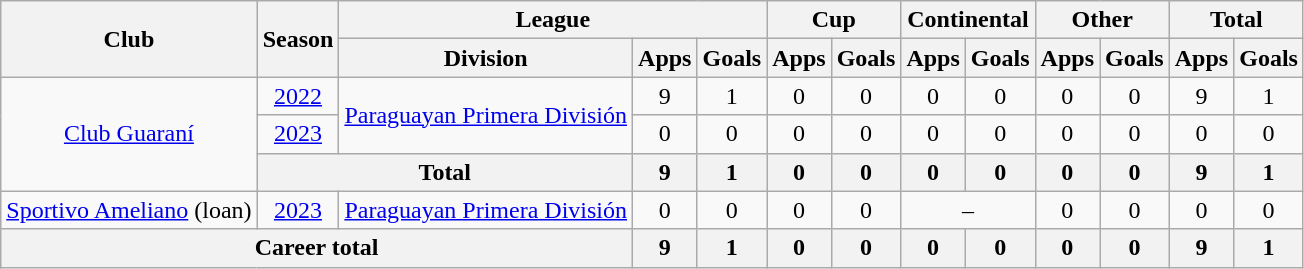<table class="wikitable" style="text-align: center">
<tr>
<th rowspan="2">Club</th>
<th rowspan="2">Season</th>
<th colspan="3">League</th>
<th colspan="2">Cup</th>
<th colspan="2">Continental</th>
<th colspan="2">Other</th>
<th colspan="2">Total</th>
</tr>
<tr>
<th>Division</th>
<th>Apps</th>
<th>Goals</th>
<th>Apps</th>
<th>Goals</th>
<th>Apps</th>
<th>Goals</th>
<th>Apps</th>
<th>Goals</th>
<th>Apps</th>
<th>Goals</th>
</tr>
<tr>
<td rowspan="3"><a href='#'>Club Guaraní</a></td>
<td><a href='#'>2022</a></td>
<td rowspan="2"><a href='#'>Paraguayan Primera División</a></td>
<td>9</td>
<td>1</td>
<td>0</td>
<td>0</td>
<td>0</td>
<td>0</td>
<td>0</td>
<td>0</td>
<td>9</td>
<td>1</td>
</tr>
<tr>
<td><a href='#'>2023</a></td>
<td>0</td>
<td>0</td>
<td>0</td>
<td>0</td>
<td>0</td>
<td>0</td>
<td>0</td>
<td>0</td>
<td>0</td>
<td>0</td>
</tr>
<tr>
<th colspan="2"><strong>Total</strong></th>
<th>9</th>
<th>1</th>
<th>0</th>
<th>0</th>
<th>0</th>
<th>0</th>
<th>0</th>
<th>0</th>
<th>9</th>
<th>1</th>
</tr>
<tr>
<td><a href='#'>Sportivo Ameliano</a> (loan)</td>
<td><a href='#'>2023</a></td>
<td><a href='#'>Paraguayan Primera División</a></td>
<td>0</td>
<td>0</td>
<td>0</td>
<td>0</td>
<td colspan="2">–</td>
<td>0</td>
<td>0</td>
<td>0</td>
<td>0</td>
</tr>
<tr>
<th colspan="3"><strong>Career total</strong></th>
<th>9</th>
<th>1</th>
<th>0</th>
<th>0</th>
<th>0</th>
<th>0</th>
<th>0</th>
<th>0</th>
<th>9</th>
<th>1</th>
</tr>
</table>
